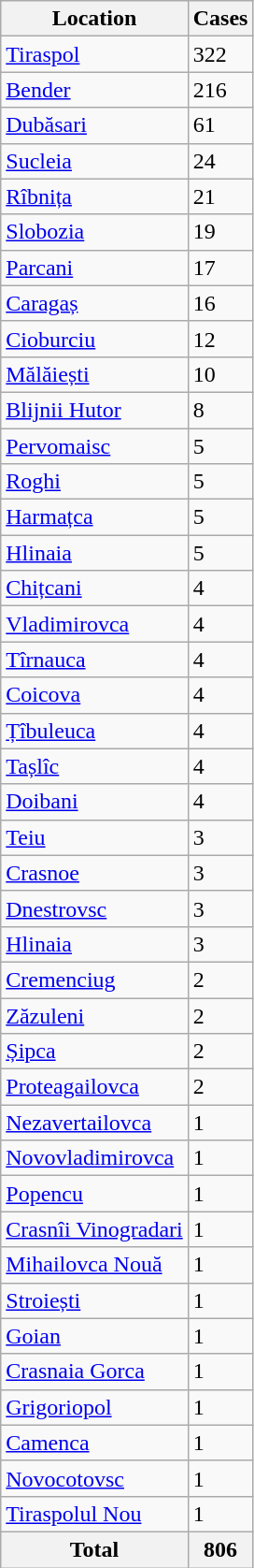<table class="wikitable sortable">
<tr>
<th>Location</th>
<th>Cases</th>
</tr>
<tr>
<td><a href='#'>Tiraspol</a></td>
<td>322</td>
</tr>
<tr>
<td><a href='#'>Bender</a></td>
<td>216</td>
</tr>
<tr>
<td><a href='#'>Dubăsari</a></td>
<td>61</td>
</tr>
<tr>
<td><a href='#'>Sucleia</a></td>
<td>24</td>
</tr>
<tr>
<td><a href='#'>Rîbnița</a></td>
<td>21</td>
</tr>
<tr>
<td><a href='#'>Slobozia</a></td>
<td>19</td>
</tr>
<tr>
<td><a href='#'>Parcani</a></td>
<td>17</td>
</tr>
<tr>
<td><a href='#'>Caragaș</a></td>
<td>16</td>
</tr>
<tr>
<td><a href='#'>Cioburciu</a></td>
<td>12</td>
</tr>
<tr>
<td><a href='#'>Mălăiești</a></td>
<td>10</td>
</tr>
<tr>
<td><a href='#'>Blijnii Hutor</a></td>
<td>8</td>
</tr>
<tr>
<td><a href='#'>Pervomaisc</a></td>
<td>5</td>
</tr>
<tr>
<td><a href='#'>Roghi</a></td>
<td>5</td>
</tr>
<tr>
<td><a href='#'>Harmațca</a></td>
<td>5</td>
</tr>
<tr>
<td><a href='#'>Hlinaia</a></td>
<td>5</td>
</tr>
<tr>
<td><a href='#'>Chițcani</a></td>
<td>4</td>
</tr>
<tr>
<td><a href='#'>Vladimirovca</a></td>
<td>4</td>
</tr>
<tr>
<td><a href='#'>Tîrnauca</a></td>
<td>4</td>
</tr>
<tr>
<td><a href='#'>Coicova</a></td>
<td>4</td>
</tr>
<tr>
<td><a href='#'>Țîbuleuca</a></td>
<td>4</td>
</tr>
<tr>
<td><a href='#'>Tașlîc</a></td>
<td>4</td>
</tr>
<tr>
<td><a href='#'>Doibani</a></td>
<td>4</td>
</tr>
<tr>
<td><a href='#'>Teiu</a></td>
<td>3</td>
</tr>
<tr>
<td><a href='#'>Crasnoe</a></td>
<td>3</td>
</tr>
<tr>
<td><a href='#'>Dnestrovsc</a></td>
<td>3</td>
</tr>
<tr>
<td><a href='#'>Hlinaia</a></td>
<td>3</td>
</tr>
<tr>
<td><a href='#'>Cremenciug</a></td>
<td>2</td>
</tr>
<tr>
<td><a href='#'>Zăzuleni</a></td>
<td>2</td>
</tr>
<tr>
<td><a href='#'>Șipca</a></td>
<td>2</td>
</tr>
<tr>
<td><a href='#'>Proteagailovca</a></td>
<td>2</td>
</tr>
<tr>
<td><a href='#'>Nezavertailovca</a></td>
<td>1</td>
</tr>
<tr>
<td><a href='#'>Novovladimirovca</a></td>
<td>1</td>
</tr>
<tr>
<td><a href='#'>Popencu</a></td>
<td>1</td>
</tr>
<tr>
<td><a href='#'>Crasnîi Vinogradari</a></td>
<td>1</td>
</tr>
<tr>
<td><a href='#'>Mihailovca Nouă</a></td>
<td>1</td>
</tr>
<tr>
<td><a href='#'>Stroiești</a></td>
<td>1</td>
</tr>
<tr>
<td><a href='#'>Goian</a></td>
<td>1</td>
</tr>
<tr>
<td><a href='#'>Crasnaia Gorca</a></td>
<td>1</td>
</tr>
<tr>
<td><a href='#'>Grigoriopol</a></td>
<td>1</td>
</tr>
<tr>
<td><a href='#'>Camenca</a></td>
<td>1</td>
</tr>
<tr>
<td><a href='#'>Novocotovsc</a></td>
<td>1</td>
</tr>
<tr>
<td><a href='#'>Tiraspolul Nou</a></td>
<td>1</td>
</tr>
<tr>
<th>Total</th>
<th>806</th>
</tr>
</table>
